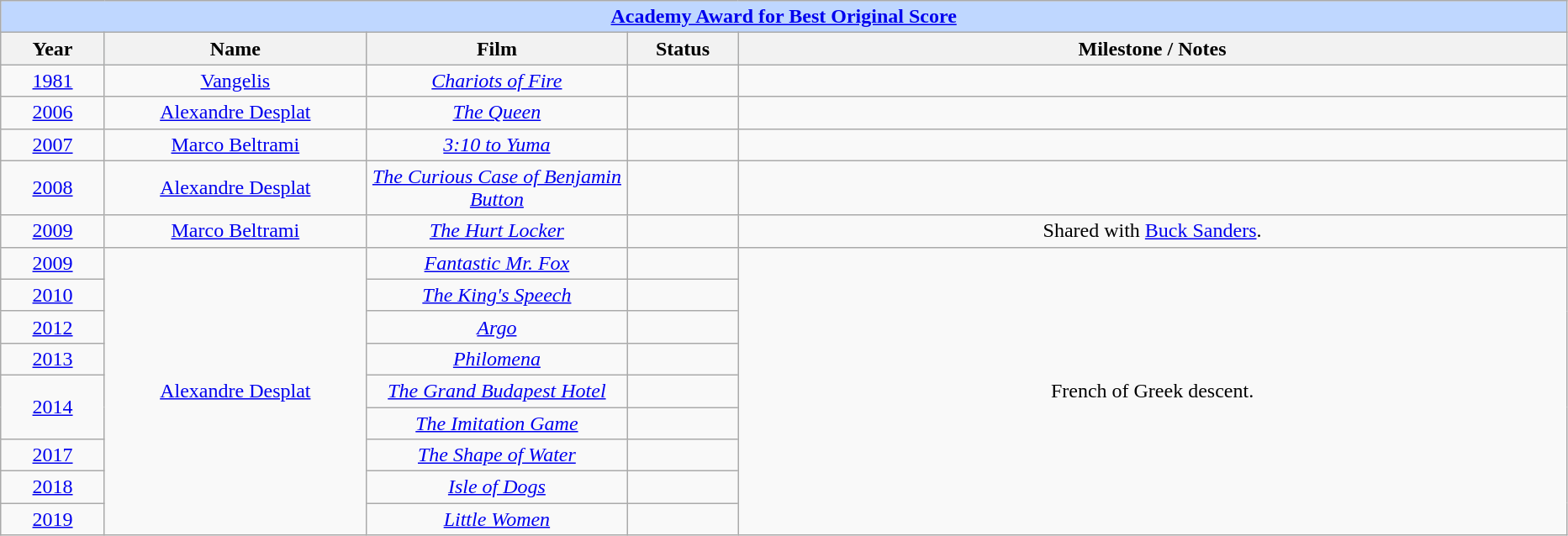<table class="wikitable" style="text-align: center">
<tr ---- bgcolor="#bfd7ff">
<td colspan=5 align=center><strong><a href='#'>Academy Award for Best Original Score</a></strong></td>
</tr>
<tr ---- bgcolor="#ebf5ff">
<th width="75">Year</th>
<th width="200">Name</th>
<th width="200">Film</th>
<th width="80">Status</th>
<th width="650">Milestone / Notes</th>
</tr>
<tr>
<td><a href='#'>1981</a></td>
<td><a href='#'>Vangelis</a></td>
<td><em><a href='#'>Chariots of Fire</a></em></td>
<td></td>
<td></td>
</tr>
<tr>
<td><a href='#'>2006</a></td>
<td><a href='#'>Alexandre Desplat</a></td>
<td><em><a href='#'>The Queen</a></em></td>
<td></td>
<td></td>
</tr>
<tr>
<td><a href='#'>2007</a></td>
<td><a href='#'>Marco Beltrami</a></td>
<td><em><a href='#'>3:10 to Yuma</a></em></td>
<td></td>
<td></td>
</tr>
<tr>
<td><a href='#'>2008</a></td>
<td><a href='#'>Alexandre Desplat</a></td>
<td><em><a href='#'>The Curious Case of Benjamin Button</a></em></td>
<td></td>
<td></td>
</tr>
<tr>
<td><a href='#'>2009</a></td>
<td><a href='#'>Marco Beltrami</a></td>
<td><em><a href='#'>The Hurt Locker</a></em></td>
<td></td>
<td>Shared with <a href='#'>Buck Sanders</a>.</td>
</tr>
<tr>
<td><a href='#'>2009</a></td>
<td rowspan="9"><a href='#'>Alexandre Desplat</a></td>
<td><em><a href='#'>Fantastic Mr. Fox</a></em></td>
<td></td>
<td rowspan="9">French of Greek descent.</td>
</tr>
<tr>
<td><a href='#'>2010</a></td>
<td><em><a href='#'>The King's Speech</a></em></td>
<td></td>
</tr>
<tr>
<td><a href='#'>2012</a></td>
<td><em><a href='#'>Argo</a></em></td>
<td></td>
</tr>
<tr>
<td><a href='#'>2013</a></td>
<td><em><a href='#'>Philomena</a></em></td>
<td></td>
</tr>
<tr>
<td rowspan="2"><a href='#'>2014</a></td>
<td><em><a href='#'>The Grand Budapest Hotel</a></em></td>
<td></td>
</tr>
<tr>
<td><em><a href='#'>The Imitation Game</a></em></td>
<td></td>
</tr>
<tr>
<td><a href='#'>2017</a></td>
<td><em><a href='#'>The Shape of Water</a></em></td>
<td></td>
</tr>
<tr>
<td><a href='#'>2018</a></td>
<td><em><a href='#'>Isle of Dogs</a></em></td>
<td></td>
</tr>
<tr>
<td><a href='#'>2019</a></td>
<td><em><a href='#'>Little Women</a></em></td>
<td></td>
</tr>
</table>
